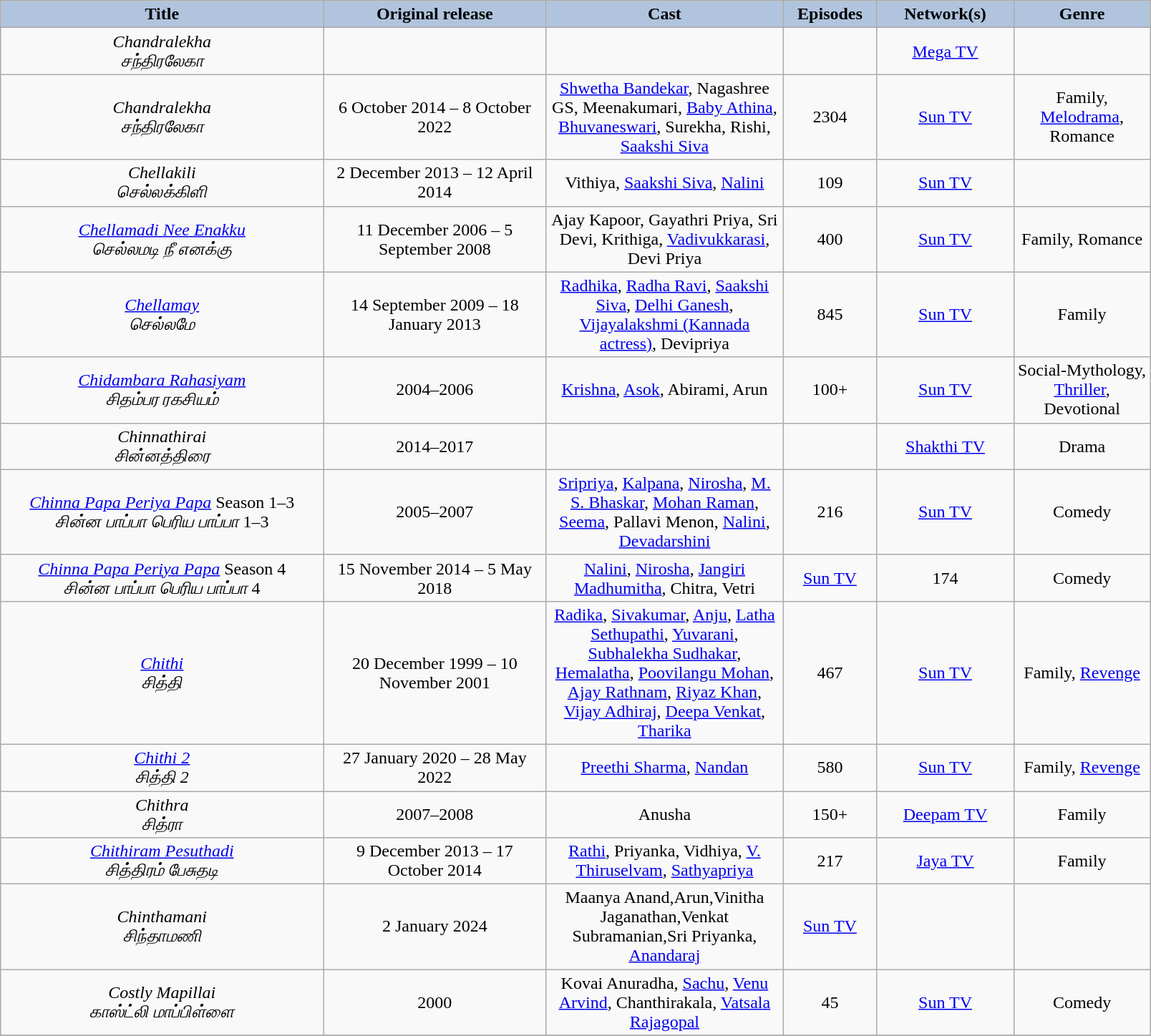<table class="wikitable" style="text-align:center;">
<tr>
<th style="width:220pt; background:LightSteelBlue;">Title</th>
<th style="width:150pt; background:LightSteelBlue;">Original release</th>
<th style="width:160pt; background:LightSteelBlue;">Cast</th>
<th style="width:60pt; background:LightSteelBlue;">Episodes</th>
<th style="width:90pt; background:LightSteelBlue;">Network(s)</th>
<th style="width:90pt; background:LightSteelBlue;">Genre</th>
</tr>
<tr>
<td><em>Chandralekha</em> <br> <em>சந்திரலேகா</em></td>
<td></td>
<td></td>
<td></td>
<td><a href='#'>Mega TV</a></td>
<td></td>
</tr>
<tr>
<td><em>Chandralekha</em> <br> <em>சந்திரலேகா</em></td>
<td>6 October 2014 – 8 October 2022</td>
<td><a href='#'>Shwetha Bandekar</a>, Nagashree GS, Meenakumari, <a href='#'>Baby Athina</a>, <a href='#'>Bhuvaneswari</a>, Surekha, Rishi, <a href='#'>Saakshi Siva</a></td>
<td>2304</td>
<td><a href='#'>Sun TV</a></td>
<td>Family, <a href='#'>Melodrama</a>, Romance</td>
</tr>
<tr>
<td><em>Chellakili</em> <br> <em>செல்லக்கிளி</em></td>
<td>2 December 2013 – 12 April 2014</td>
<td>Vithiya, <a href='#'>Saakshi Siva</a>, <a href='#'>Nalini</a></td>
<td>109</td>
<td><a href='#'>Sun TV</a></td>
<td></td>
</tr>
<tr>
<td><em><a href='#'>Chellamadi Nee Enakku</a></em> <br> <em>செல்லமடி நீ எனக்கு</em></td>
<td>11 December 2006 – 5 September 2008</td>
<td>Ajay Kapoor, Gayathri Priya, Sri Devi, Krithiga, <a href='#'>Vadivukkarasi</a>, Devi Priya</td>
<td>400</td>
<td><a href='#'>Sun TV</a></td>
<td>Family, Romance</td>
</tr>
<tr>
<td><em><a href='#'>Chellamay</a></em> <br> <em>செல்லமே</em></td>
<td>14 September 2009 – 18 January 2013</td>
<td><a href='#'>Radhika</a>, <a href='#'>Radha Ravi</a>, <a href='#'>Saakshi Siva</a>, <a href='#'>Delhi Ganesh</a>, <a href='#'>Vijayalakshmi (Kannada actress)</a>, Devipriya</td>
<td>845</td>
<td><a href='#'>Sun TV</a></td>
<td>Family</td>
</tr>
<tr>
<td><em><a href='#'>Chidambara Rahasiyam</a></em> <br> <em>சிதம்பர ரகசியம்</em></td>
<td>2004–2006</td>
<td><a href='#'>Krishna</a>, <a href='#'>Asok</a>, Abirami, Arun</td>
<td>100+</td>
<td><a href='#'>Sun TV</a></td>
<td>Social-Mythology, <a href='#'>Thriller</a>, Devotional</td>
</tr>
<tr style=>
<td><em>Chinnathirai</em> <br> <em>சின்னத்திரை</em></td>
<td>2014–2017</td>
<td></td>
<td></td>
<td><a href='#'>Shakthi TV</a></td>
<td>Drama</td>
</tr>
<tr>
<td><em><a href='#'>Chinna Papa Periya Papa</a></em> Season 1–3 <br> <em>சின்ன பாப்பா பெரிய பாப்பா</em> 1–3</td>
<td>2005–2007</td>
<td><a href='#'>Sripriya</a>, <a href='#'>Kalpana</a>, <a href='#'>Nirosha</a>, <a href='#'>M. S. Bhaskar</a>, <a href='#'>Mohan Raman</a>, <a href='#'>Seema</a>, Pallavi Menon, <a href='#'>Nalini</a>, <a href='#'>Devadarshini</a></td>
<td>216</td>
<td><a href='#'>Sun TV</a></td>
<td>Comedy</td>
</tr>
<tr>
<td><em><a href='#'>Chinna Papa Periya Papa</a></em> Season 4 <br> <em>சின்ன பாப்பா பெரிய பாப்பா</em> 4</td>
<td>15 November 2014 – 5 May 2018</td>
<td><a href='#'>Nalini</a>, <a href='#'>Nirosha</a>, <a href='#'>Jangiri Madhumitha</a>, Chitra, Vetri</td>
<td><a href='#'>Sun TV</a></td>
<td>174</td>
<td>Comedy</td>
</tr>
<tr>
<td><em><a href='#'>Chithi</a></em> <br> <em>சித்தி</em></td>
<td>20 December 1999 – 10 November 2001</td>
<td><a href='#'>Radika</a>, <a href='#'>Sivakumar</a>, <a href='#'>Anju</a>, <a href='#'>Latha Sethupathi</a>, <a href='#'>Yuvarani</a>, <a href='#'>Subhalekha Sudhakar</a>, <a href='#'>Hemalatha</a>, <a href='#'>Poovilangu Mohan</a>, <a href='#'>Ajay Rathnam</a>, <a href='#'>Riyaz Khan</a>, <a href='#'>Vijay Adhiraj</a>, <a href='#'>Deepa Venkat</a>, <a href='#'>Tharika</a></td>
<td>467</td>
<td><a href='#'>Sun TV</a></td>
<td>Family, <a href='#'>Revenge</a></td>
</tr>
<tr>
<td><em><a href='#'>Chithi 2</a></em> <br> <em>சித்தி 2</em></td>
<td>27 January 2020 – 28 May 2022</td>
<td><a href='#'>Preethi Sharma</a>, <a href='#'>Nandan</a></td>
<td>580</td>
<td><a href='#'>Sun TV</a></td>
<td>Family, <a href='#'>Revenge</a></td>
</tr>
<tr>
<td><em>Chithra</em> <br> <em>சித்ரா</em></td>
<td>2007–2008</td>
<td>Anusha</td>
<td>150+</td>
<td><a href='#'>Deepam TV</a></td>
<td>Family</td>
</tr>
<tr>
<td><em><a href='#'>Chithiram Pesuthadi</a></em> <br> <em>சித்திரம் பேசுதடி</em></td>
<td>9 December 2013 – 17 October 2014</td>
<td><a href='#'>Rathi</a>, Priyanka, Vidhiya, <a href='#'>V. Thiruselvam</a>, <a href='#'>Sathyapriya</a></td>
<td>217</td>
<td><a href='#'>Jaya TV</a></td>
<td>Family</td>
</tr>
<tr>
<td><em>Chinthamani</em> <br> <em>சிந்தாமணி</em></td>
<td>2 January 2024</td>
<td>Maanya Anand,Arun,Vinitha Jaganathan,Venkat Subramanian,Sri Priyanka, <a href='#'>Anandaraj</a></td>
<td><a href='#'>Sun TV</a></td>
<td></td>
</tr>
<tr>
<td><em>Costly Mapillai</em> <br> <em>காஸ்ட்லி மாப்பிள்ளை</em></td>
<td>2000</td>
<td>Kovai Anuradha, <a href='#'>Sachu</a>, <a href='#'>Venu Arvind</a>, Chanthirakala, <a href='#'>Vatsala Rajagopal</a></td>
<td>45</td>
<td><a href='#'>Sun TV</a></td>
<td>Comedy</td>
</tr>
<tr>
</tr>
</table>
